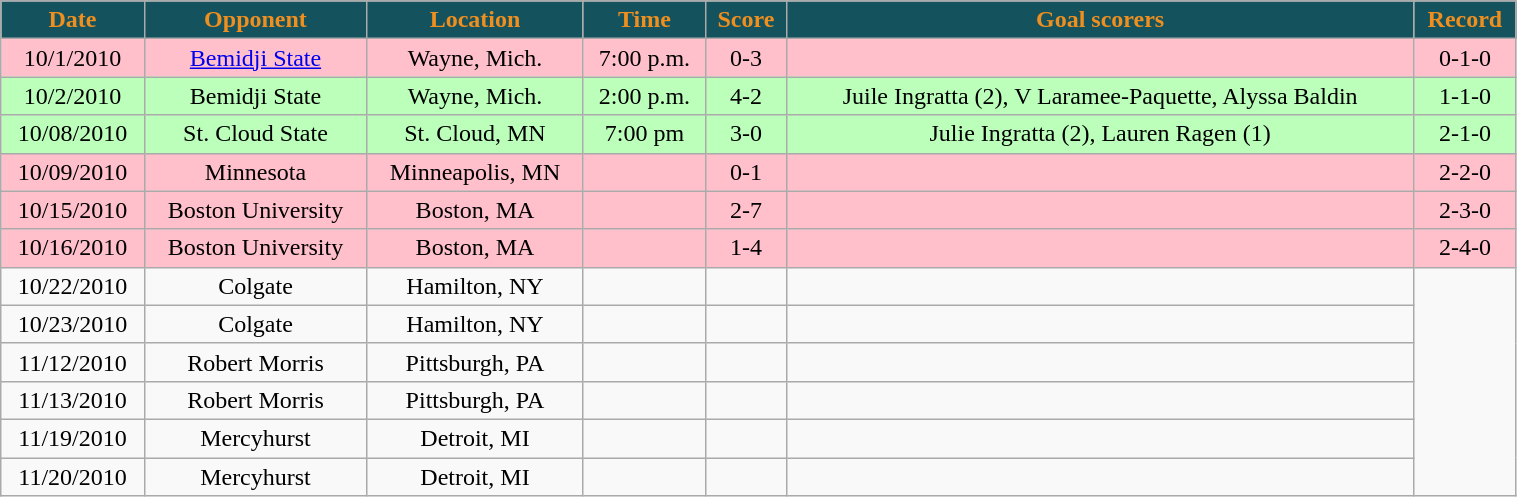<table class="wikitable" style="width:80%;">
<tr style="text-align:center; background:#14535d; color:#ef8f1f;">
<td><strong>Date</strong></td>
<td><strong>Opponent</strong></td>
<td><strong>Location</strong></td>
<td><strong>Time</strong></td>
<td><strong>Score</strong></td>
<td><strong>Goal scorers</strong></td>
<td><strong>Record</strong></td>
</tr>
<tr style="text-align:center; background:pink;">
<td>10/1/2010</td>
<td><a href='#'>Bemidji State</a></td>
<td>Wayne, Mich.</td>
<td>7:00 p.m.</td>
<td>0-3</td>
<td></td>
<td>0-1-0</td>
</tr>
<tr style="text-align:center; background:#bfb;">
<td>10/2/2010</td>
<td>Bemidji State</td>
<td>Wayne, Mich.</td>
<td>2:00 p.m.</td>
<td>4-2</td>
<td>Juile Ingratta (2), V Laramee-Paquette, Alyssa Baldin</td>
<td>1-1-0</td>
</tr>
<tr style="text-align:center; background:#bfb;">
<td>10/08/2010</td>
<td>St. Cloud State</td>
<td>St. Cloud, MN</td>
<td>7:00 pm</td>
<td>3-0</td>
<td>Julie Ingratta (2), Lauren Ragen (1)</td>
<td>2-1-0</td>
</tr>
<tr style="text-align:center; background:pink;">
<td>10/09/2010</td>
<td>Minnesota</td>
<td>Minneapolis, MN</td>
<td></td>
<td>0-1</td>
<td></td>
<td>2-2-0</td>
</tr>
<tr style="text-align:center; background:pink;">
<td>10/15/2010</td>
<td>Boston University</td>
<td>Boston, MA</td>
<td></td>
<td>2-7</td>
<td></td>
<td>2-3-0</td>
</tr>
<tr style="text-align:center; background:pink;">
<td>10/16/2010</td>
<td>Boston University</td>
<td>Boston, MA</td>
<td></td>
<td>1-4</td>
<td></td>
<td>2-4-0</td>
</tr>
<tr style="text-align:center;" bgcolor="">
<td>10/22/2010</td>
<td>Colgate</td>
<td>Hamilton, NY</td>
<td></td>
<td></td>
<td></td>
</tr>
<tr style="text-align:center;" bgcolor="">
<td>10/23/2010</td>
<td>Colgate</td>
<td>Hamilton, NY</td>
<td></td>
<td></td>
<td></td>
</tr>
<tr style="text-align:center;" bgcolor="">
<td>11/12/2010</td>
<td>Robert Morris</td>
<td>Pittsburgh, PA</td>
<td></td>
<td></td>
<td></td>
</tr>
<tr style="text-align:center;" bgcolor="">
<td>11/13/2010</td>
<td>Robert Morris</td>
<td>Pittsburgh, PA</td>
<td></td>
<td></td>
<td></td>
</tr>
<tr style="text-align:center;" bgcolor="">
<td>11/19/2010</td>
<td>Mercyhurst</td>
<td>Detroit, MI</td>
<td></td>
<td></td>
<td></td>
</tr>
<tr style="text-align:center;" bgcolor="">
<td>11/20/2010</td>
<td>Mercyhurst</td>
<td>Detroit, MI</td>
<td></td>
<td></td>
<td></td>
</tr>
</table>
